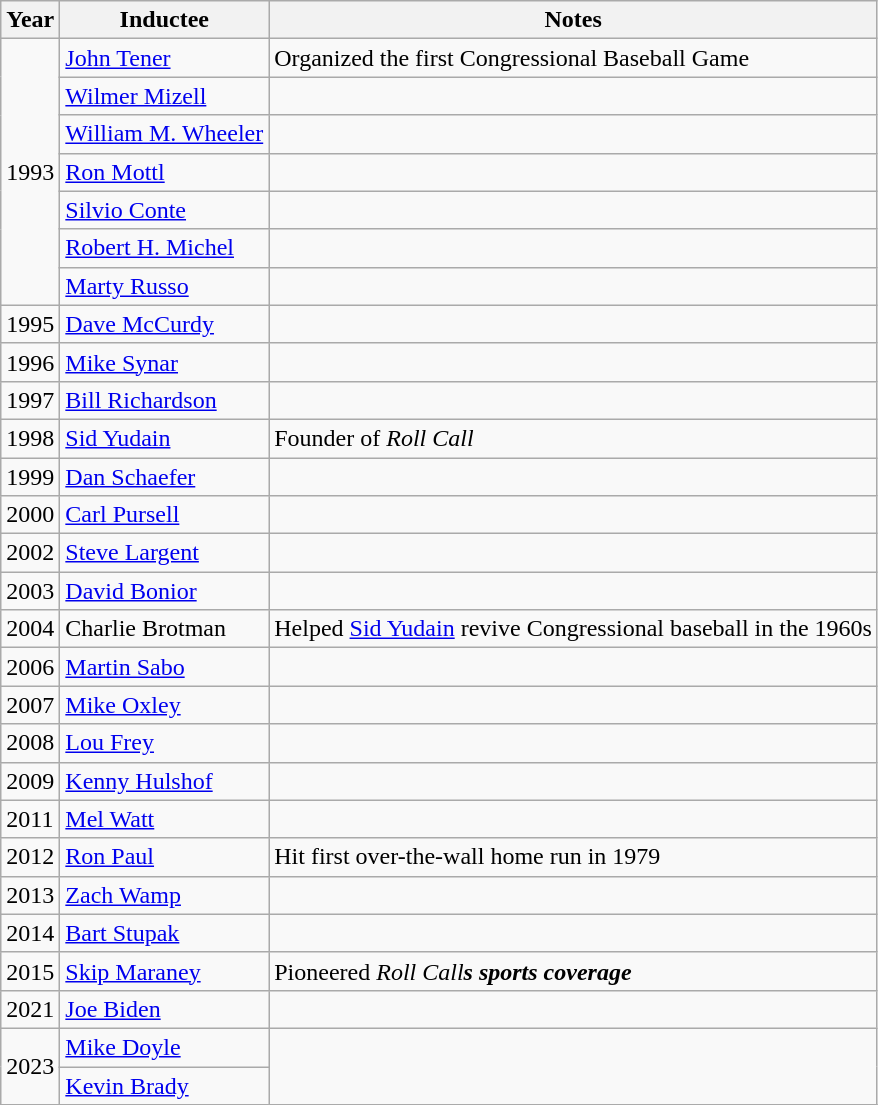<table class="wikitable">
<tr>
<th>Year</th>
<th>Inductee</th>
<th>Notes</th>
</tr>
<tr>
<td rowspan="7">1993</td>
<td><a href='#'>John Tener</a></td>
<td>Organized the first Congressional Baseball Game</td>
</tr>
<tr>
<td><a href='#'>Wilmer Mizell</a></td>
<td></td>
</tr>
<tr>
<td><a href='#'>William M. Wheeler</a></td>
<td></td>
</tr>
<tr>
<td><a href='#'>Ron Mottl</a></td>
<td></td>
</tr>
<tr>
<td><a href='#'>Silvio Conte</a></td>
<td></td>
</tr>
<tr>
<td><a href='#'>Robert H. Michel</a></td>
<td></td>
</tr>
<tr>
<td><a href='#'>Marty Russo</a></td>
<td></td>
</tr>
<tr>
<td>1995</td>
<td><a href='#'>Dave McCurdy</a></td>
<td></td>
</tr>
<tr>
<td>1996</td>
<td><a href='#'>Mike Synar</a></td>
<td></td>
</tr>
<tr>
<td>1997</td>
<td><a href='#'>Bill Richardson</a></td>
<td></td>
</tr>
<tr>
<td>1998</td>
<td><a href='#'>Sid Yudain</a></td>
<td>Founder of <em>Roll Call</em></td>
</tr>
<tr>
<td>1999</td>
<td><a href='#'>Dan Schaefer</a></td>
<td></td>
</tr>
<tr>
<td>2000</td>
<td><a href='#'>Carl Pursell</a></td>
<td></td>
</tr>
<tr>
<td>2002</td>
<td><a href='#'>Steve Largent</a></td>
<td></td>
</tr>
<tr>
<td>2003</td>
<td><a href='#'>David Bonior</a></td>
<td></td>
</tr>
<tr>
<td>2004</td>
<td>Charlie Brotman</td>
<td>Helped <a href='#'>Sid Yudain</a> revive Congressional baseball in the 1960s</td>
</tr>
<tr>
<td>2006</td>
<td><a href='#'>Martin Sabo</a></td>
<td></td>
</tr>
<tr>
<td>2007</td>
<td><a href='#'>Mike Oxley</a></td>
<td></td>
</tr>
<tr>
<td>2008</td>
<td><a href='#'>Lou Frey</a></td>
<td></td>
</tr>
<tr>
<td>2009</td>
<td><a href='#'>Kenny Hulshof</a></td>
<td></td>
</tr>
<tr>
<td>2011</td>
<td><a href='#'>Mel Watt</a></td>
<td></td>
</tr>
<tr>
<td>2012</td>
<td><a href='#'>Ron Paul</a></td>
<td>Hit first over-the-wall home run in 1979</td>
</tr>
<tr>
<td>2013</td>
<td><a href='#'>Zach Wamp</a></td>
<td></td>
</tr>
<tr>
<td>2014</td>
<td><a href='#'>Bart Stupak</a></td>
<td></td>
</tr>
<tr>
<td>2015</td>
<td><a href='#'>Skip Maraney</a></td>
<td>Pioneered <em>Roll Call<strong>s sports coverage</td>
</tr>
<tr>
<td>2021</td>
<td><a href='#'>Joe Biden</a></td>
</tr>
<tr>
<td rowspan="2">2023</td>
<td><a href='#'>Mike Doyle</a></td>
<td rowspan=2></td>
</tr>
<tr>
<td><a href='#'>Kevin Brady</a></td>
</tr>
<tr>
</tr>
</table>
